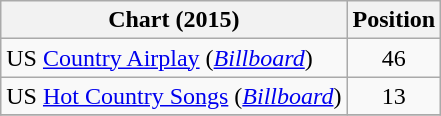<table class="wikitable sortable">
<tr>
<th scope="col">Chart (2015)</th>
<th scope="col">Position</th>
</tr>
<tr>
<td>US <a href='#'>Country Airplay</a> (<em><a href='#'>Billboard</a></em>)</td>
<td align="center">46</td>
</tr>
<tr>
<td>US <a href='#'>Hot Country Songs</a> (<em><a href='#'>Billboard</a></em>)</td>
<td align="center">13</td>
</tr>
<tr>
</tr>
</table>
